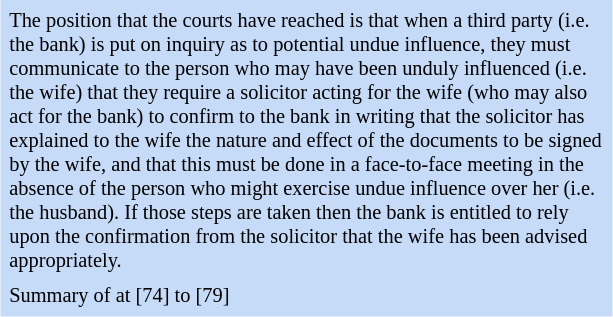<table class="toccolours" style="float: right; margin-left: 1em; margin-right: 2em; font-size: 85%; background:#c6dbf7; color:black; width:30em; max-width: 40%;" cellspacing="5">
<tr>
<td style="text-align: left;">The position that the courts have reached is that when a third party (i.e. the bank) is put on inquiry as to potential undue influence, they must communicate to the person who may have been unduly influenced (i.e. the wife) that they require a solicitor acting for the wife (who may also act for the bank) to confirm to the bank in writing that the solicitor has explained to the wife the nature and effect of the documents to be signed by the wife, and that this must be done in a face-to-face meeting in the absence of the person who might exercise undue influence over her (i.e. the husband). If those steps are taken then the bank is entitled to rely upon the confirmation from the solicitor that the wife has been advised appropriately.</td>
</tr>
<tr>
<td style="text-align: left;">Summary of  at [74] to [79]</td>
</tr>
</table>
